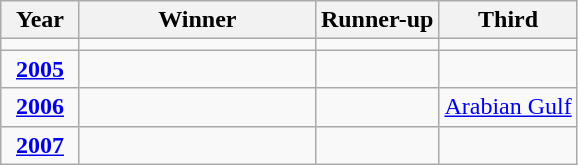<table class="wikitable">
<tr align=center>
<th width=45>Year</th>
<th width=150>Winner</th>
<th widht=150>Runner-up</th>
<th widht=150>Third</th>
</tr>
<tr align=center>
<td align=center></td>
<td align=left><strong></strong></td>
<td align=left></td>
<td align=left></td>
</tr>
<tr align=center>
<td align=center><strong><a href='#'>2005</a></strong></td>
<td align=left><strong></strong></td>
<td align=left></td>
<td align=left></td>
</tr>
<tr align=center>
<td align=center><strong><a href='#'>2006</a></strong></td>
<td align=left><strong></strong></td>
<td align=left></td>
<td align=left><a href='#'>Arabian Gulf</a></td>
</tr>
<tr align=center>
<td align=center><strong><a href='#'>2007</a></strong></td>
<td align=left><strong></strong></td>
<td align=left></td>
<td align=left></td>
</tr>
</table>
